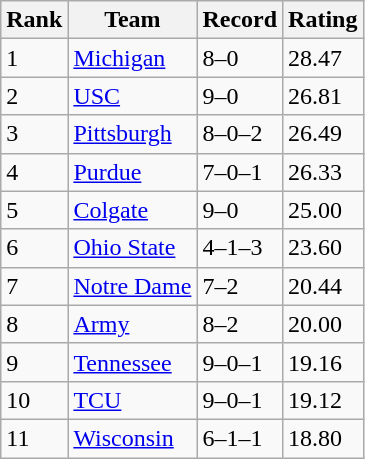<table class="wikitable">
<tr>
<th>Rank</th>
<th>Team</th>
<th>Record</th>
<th>Rating</th>
</tr>
<tr>
<td>1</td>
<td><a href='#'>Michigan</a></td>
<td>8–0</td>
<td>28.47</td>
</tr>
<tr>
<td>2</td>
<td><a href='#'>USC</a></td>
<td>9–0</td>
<td>26.81</td>
</tr>
<tr>
<td>3</td>
<td><a href='#'>Pittsburgh</a></td>
<td>8–0–2</td>
<td>26.49</td>
</tr>
<tr>
<td>4</td>
<td><a href='#'>Purdue</a></td>
<td>7–0–1</td>
<td>26.33</td>
</tr>
<tr>
<td>5</td>
<td><a href='#'>Colgate</a></td>
<td>9–0</td>
<td>25.00</td>
</tr>
<tr>
<td>6</td>
<td><a href='#'>Ohio State</a></td>
<td>4–1–3</td>
<td>23.60</td>
</tr>
<tr>
<td>7</td>
<td><a href='#'>Notre Dame</a></td>
<td>7–2</td>
<td>20.44</td>
</tr>
<tr>
<td>8</td>
<td><a href='#'>Army</a></td>
<td>8–2</td>
<td>20.00</td>
</tr>
<tr>
<td>9</td>
<td><a href='#'>Tennessee</a></td>
<td>9–0–1</td>
<td>19.16</td>
</tr>
<tr>
<td>10</td>
<td><a href='#'>TCU</a></td>
<td>9–0–1</td>
<td>19.12</td>
</tr>
<tr>
<td>11</td>
<td><a href='#'>Wisconsin</a></td>
<td>6–1–1</td>
<td>18.80</td>
</tr>
</table>
